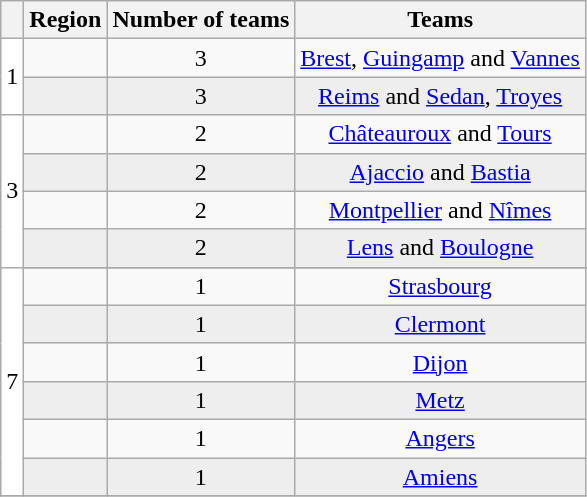<table class="wikitable">
<tr>
<th></th>
<th>Region</th>
<th>Number of teams</th>
<th>Teams</th>
</tr>
<tr>
<td rowspan=2 bgcolor=white>1</td>
<td></td>
<td align=center>3</td>
<td align=center><a href='#'>Brest</a>, <a href='#'>Guingamp</a> and <a href='#'>Vannes</a></td>
</tr>
<tr bgcolor="EEEEEE">
<td></td>
<td align=center>3</td>
<td align=center><a href='#'>Reims</a> and <a href='#'>Sedan</a>, <a href='#'>Troyes</a></td>
</tr>
<tr>
<td rowspan=4 bgcolor=white>3</td>
<td></td>
<td align=center>2</td>
<td align=center><a href='#'>Châteauroux</a> and <a href='#'>Tours</a></td>
</tr>
<tr bgcolor="EEEEEE">
<td></td>
<td align=center>2</td>
<td align=center><a href='#'>Ajaccio</a> and <a href='#'>Bastia</a></td>
</tr>
<tr>
<td></td>
<td align=center>2</td>
<td align=center><a href='#'>Montpellier</a> and <a href='#'>Nîmes</a></td>
</tr>
<tr bgcolor="EEEEEE">
<td></td>
<td align=center>2</td>
<td align=center><a href='#'>Lens</a> and <a href='#'>Boulogne</a></td>
</tr>
<tr>
<td rowspan=7 bgcolor=white>7</td>
</tr>
<tr>
<td></td>
<td align=center>1</td>
<td align=center><a href='#'>Strasbourg</a></td>
</tr>
<tr bgcolor="EEEEEE">
<td></td>
<td align=center>1</td>
<td align=center><a href='#'>Clermont</a></td>
</tr>
<tr>
<td></td>
<td align=center>1</td>
<td align=center><a href='#'>Dijon</a></td>
</tr>
<tr bgcolor="EEEEEE">
<td></td>
<td align=center>1</td>
<td align=center><a href='#'>Metz</a></td>
</tr>
<tr>
<td></td>
<td align=center>1</td>
<td align=center><a href='#'>Angers</a></td>
</tr>
<tr bgcolor="EEEEEE">
<td></td>
<td align=center>1</td>
<td align=center><a href='#'>Amiens</a></td>
</tr>
<tr>
</tr>
</table>
